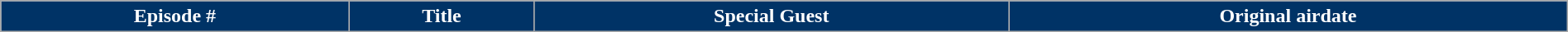<table class="wikitable plainrowheaders" style="width:100%; ">
<tr style="color:white">
<th scope="col" style="background:#036;">Episode #</th>
<th scope="col" style="background:#036;">Title</th>
<th scope="col" style="background:#036;">Special Guest</th>
<th scope="col" style="background:#036;">Original airdate<br>











</th>
</tr>
</table>
